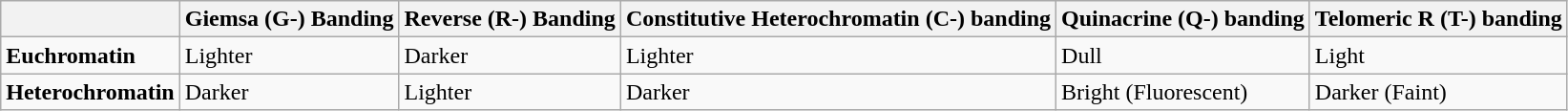<table class="wikitable">
<tr>
<th></th>
<th>Giemsa (G-) Banding</th>
<th>Reverse (R-) Banding</th>
<th>Constitutive Heterochromatin (C-) banding</th>
<th>Quinacrine (Q-) banding</th>
<th>Telomeric R (T-) banding</th>
</tr>
<tr>
<td><strong>Euchromatin</strong></td>
<td>Lighter</td>
<td>Darker</td>
<td>Lighter</td>
<td>Dull</td>
<td>Light</td>
</tr>
<tr>
<td><strong>Heterochromatin</strong></td>
<td>Darker</td>
<td>Lighter</td>
<td>Darker</td>
<td>Bright (Fluorescent)</td>
<td>Darker (Faint)</td>
</tr>
</table>
